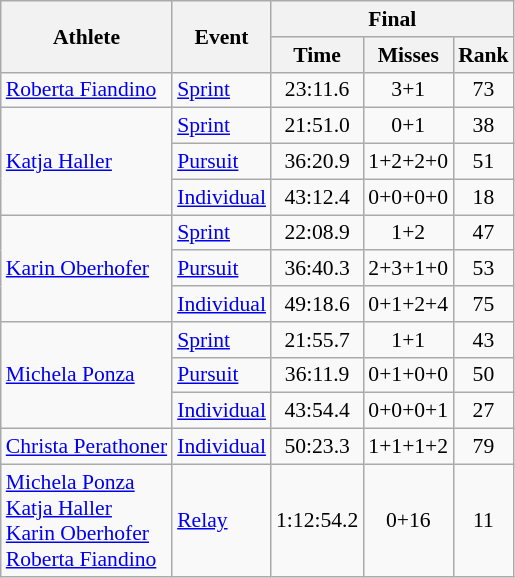<table class="wikitable" style="font-size:90%">
<tr>
<th rowspan="2">Athlete</th>
<th rowspan="2">Event</th>
<th colspan="3">Final</th>
</tr>
<tr>
<th>Time</th>
<th>Misses</th>
<th>Rank</th>
</tr>
<tr>
<td><a href='#'>Roberta Fiandino</a></td>
<td><a href='#'>Sprint</a></td>
<td align="center">23:11.6</td>
<td align="center">3+1</td>
<td align="center">73</td>
</tr>
<tr>
<td rowspan=3><a href='#'>Katja Haller</a></td>
<td><a href='#'>Sprint</a></td>
<td align="center">21:51.0</td>
<td align="center">0+1</td>
<td align="center">38</td>
</tr>
<tr>
<td><a href='#'>Pursuit</a></td>
<td align="center">36:20.9</td>
<td align="center">1+2+2+0</td>
<td align="center">51</td>
</tr>
<tr>
<td><a href='#'>Individual</a></td>
<td align="center">43:12.4</td>
<td align="center">0+0+0+0</td>
<td align="center">18</td>
</tr>
<tr>
<td rowspan=3><a href='#'>Karin Oberhofer</a></td>
<td><a href='#'>Sprint</a></td>
<td align="center">22:08.9</td>
<td align="center">1+2</td>
<td align="center">47</td>
</tr>
<tr>
<td><a href='#'>Pursuit</a></td>
<td align="center">36:40.3</td>
<td align="center">2+3+1+0</td>
<td align="center">53</td>
</tr>
<tr>
<td><a href='#'>Individual</a></td>
<td align="center">49:18.6</td>
<td align="center">0+1+2+4</td>
<td align="center">75</td>
</tr>
<tr>
<td rowspan=3><a href='#'>Michela Ponza</a></td>
<td><a href='#'>Sprint</a></td>
<td align="center">21:55.7</td>
<td align="center">1+1</td>
<td align="center">43</td>
</tr>
<tr>
<td><a href='#'>Pursuit</a></td>
<td align="center">36:11.9</td>
<td align="center">0+1+0+0</td>
<td align="center">50</td>
</tr>
<tr>
<td><a href='#'>Individual</a></td>
<td align="center">43:54.4</td>
<td align="center">0+0+0+1</td>
<td align="center">27</td>
</tr>
<tr>
<td><a href='#'>Christa Perathoner</a></td>
<td><a href='#'>Individual</a></td>
<td align="center">50:23.3</td>
<td align="center">1+1+1+2</td>
<td align="center">79</td>
</tr>
<tr>
<td><a href='#'>Michela Ponza</a><br><a href='#'>Katja Haller</a><br><a href='#'>Karin Oberhofer</a><br><a href='#'>Roberta Fiandino</a></td>
<td><a href='#'>Relay</a></td>
<td align="center">1:12:54.2</td>
<td align="center">0+16</td>
<td align="center">11</td>
</tr>
</table>
